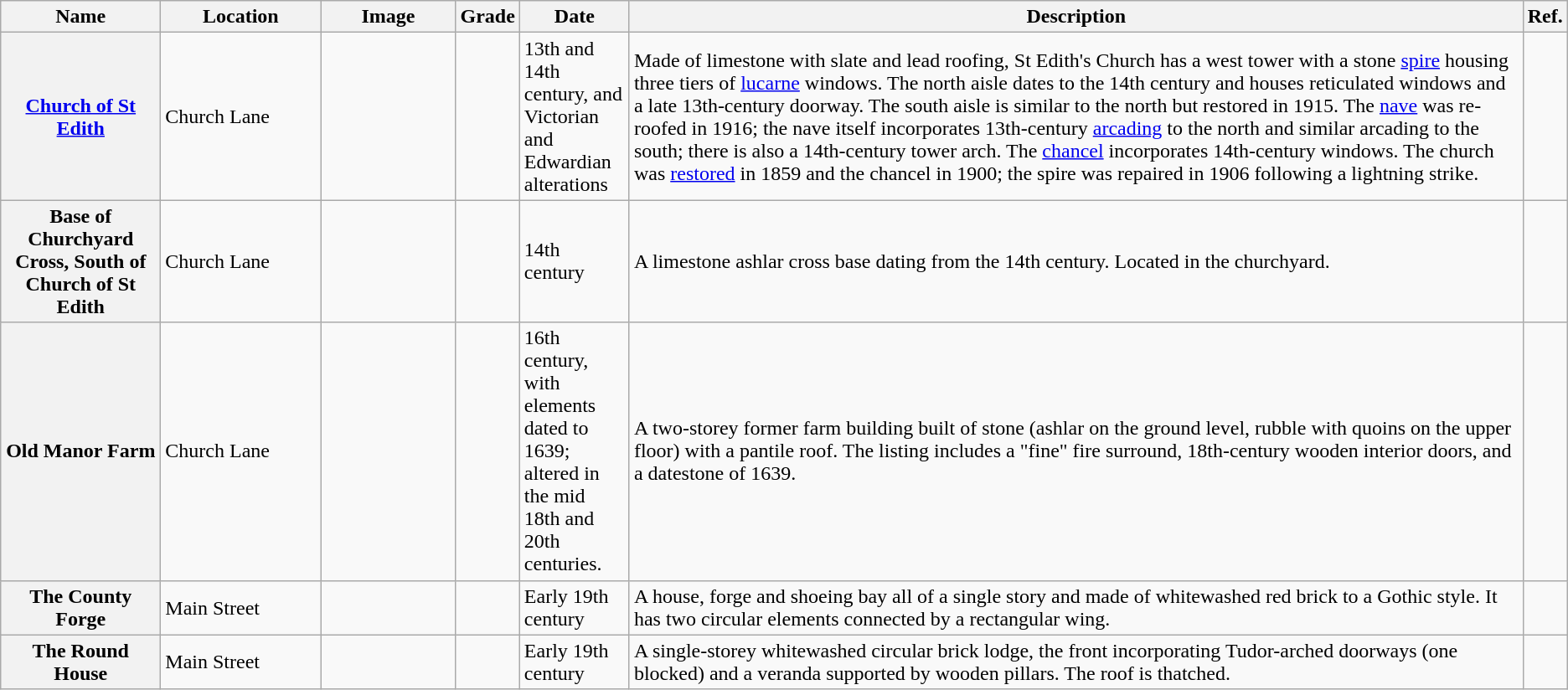<table class="wikitable sortable">
<tr>
<th scope="col" style="width:120px;">Name</th>
<th scope="col" style="width:120px;">Location</th>
<th scope="col" style="width:100px;" class="unsortable">Image</th>
<th scope="col" style="width:24px;">Grade</th>
<th scope="col" style="width:80px;" data-sort-type:number>Date</th>
<th scope="col" class="unsortable">Description</th>
<th scope="col" class="unsortable" style="width:10px;">Ref.</th>
</tr>
<tr>
<th scope=row><a href='#'>Church of St Edith</a></th>
<td>Church Lane<br><small></small></td>
<td></td>
<td align="center" ></td>
<td data-sort-value="1250">13th and 14th century, and Victorian and Edwardian alterations</td>
<td>Made of limestone with slate and lead roofing, St Edith's Church has a west tower with a stone <a href='#'>spire</a> housing three tiers of <a href='#'>lucarne</a> windows. The north aisle dates to the 14th century and houses reticulated windows and a late 13th-century doorway. The south aisle is similar to the north but restored in 1915. The <a href='#'>nave</a> was re-roofed in 1916; the nave itself incorporates 13th-century <a href='#'>arcading</a> to the north and similar arcading to the south; there is also a 14th-century tower arch. The <a href='#'>chancel</a> incorporates 14th-century windows. The church was <a href='#'>restored</a> in 1859 and the chancel in 1900; the spire was repaired in 1906 following a lightning strike.</td>
<td></td>
</tr>
<tr>
<th scope=row>Base of Churchyard Cross, South of Church of St Edith</th>
<td>Church Lane<br><small></small></td>
<td></td>
<td align="center" ></td>
<td data-sort-value="1300">14th century</td>
<td>A limestone ashlar cross base dating from the 14th century. Located in the churchyard.</td>
<td></td>
</tr>
<tr>
<th scope=row>Old Manor Farm</th>
<td>Church Lane<br><small></small></td>
<td></td>
<td align="center" ></td>
<td data-sort-value="1500">16th century, with elements dated to 1639; altered in the mid 18th and 20th centuries.</td>
<td>A two-storey former farm building built of stone (ashlar on the ground level, rubble with quoins on the upper floor) with a pantile roof. The listing includes a "fine" fire surround, 18th-century wooden interior doors, and a datestone of 1639.</td>
<td></td>
</tr>
<tr>
<th scope=row>The County Forge</th>
<td>Main Street<br><small></small></td>
<td></td>
<td align="center" ></td>
<td data-sort-value="1800">Early 19th century</td>
<td>A house, forge and shoeing bay all of a single story and made of whitewashed red brick to a Gothic style. It has two circular elements connected by a rectangular wing.</td>
<td></td>
</tr>
<tr>
<th scope=row>The Round House</th>
<td>Main Street<br><small></small></td>
<td></td>
<td align="center" ></td>
<td data-sort-value="1800">Early 19th century</td>
<td>A single-storey whitewashed circular brick lodge, the front incorporating Tudor-arched doorways (one blocked) and a veranda supported by wooden pillars. The roof is thatched.</td>
<td></td>
</tr>
</table>
